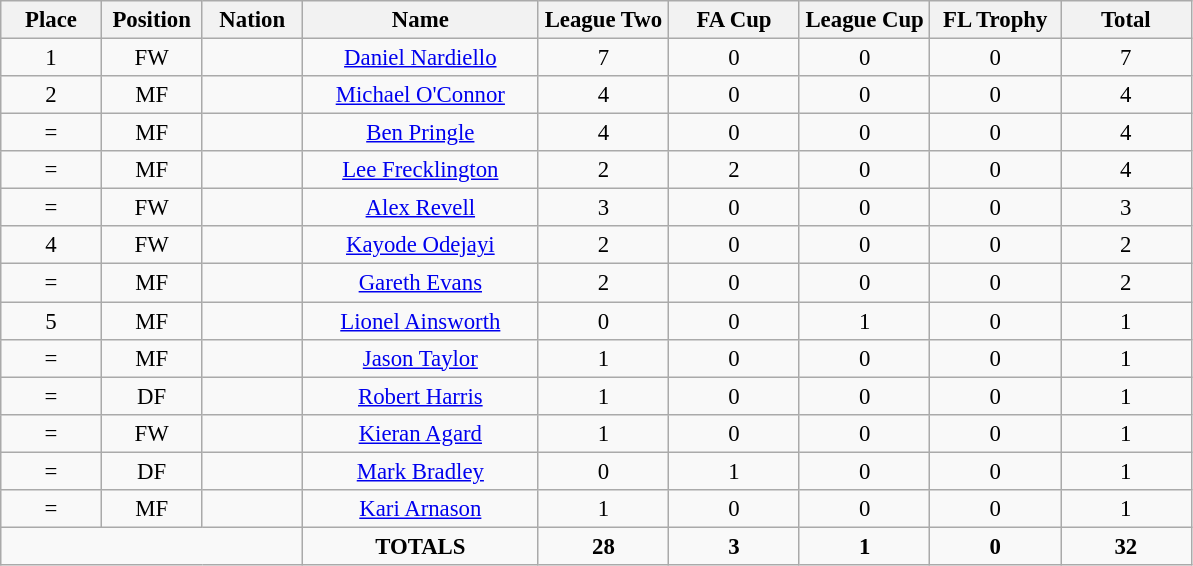<table class="wikitable" style="font-size: 95%; text-align: center;">
<tr>
<th width=60>Place</th>
<th width=60>Position</th>
<th width=60>Nation</th>
<th width=150>Name</th>
<th width=80>League Two</th>
<th width=80>FA Cup</th>
<th width=80>League Cup</th>
<th width=80>FL Trophy</th>
<th width=80>Total</th>
</tr>
<tr>
<td>1</td>
<td>FW</td>
<td></td>
<td><a href='#'>Daniel Nardiello</a></td>
<td>7</td>
<td>0</td>
<td>0</td>
<td>0</td>
<td>7</td>
</tr>
<tr>
<td>2</td>
<td>MF</td>
<td></td>
<td><a href='#'>Michael O'Connor</a></td>
<td>4</td>
<td>0</td>
<td>0</td>
<td>0</td>
<td>4</td>
</tr>
<tr>
<td>=</td>
<td>MF</td>
<td></td>
<td><a href='#'>Ben Pringle</a></td>
<td>4</td>
<td>0</td>
<td>0</td>
<td>0</td>
<td>4</td>
</tr>
<tr>
<td>=</td>
<td>MF</td>
<td></td>
<td><a href='#'>Lee Frecklington</a></td>
<td>2</td>
<td>2</td>
<td>0</td>
<td>0</td>
<td>4</td>
</tr>
<tr>
<td>=</td>
<td>FW</td>
<td></td>
<td><a href='#'>Alex Revell</a></td>
<td>3</td>
<td>0</td>
<td>0</td>
<td>0</td>
<td>3</td>
</tr>
<tr>
<td>4</td>
<td>FW</td>
<td></td>
<td><a href='#'>Kayode Odejayi</a></td>
<td>2</td>
<td>0</td>
<td>0</td>
<td>0</td>
<td>2</td>
</tr>
<tr>
<td>=</td>
<td>MF</td>
<td></td>
<td><a href='#'>Gareth Evans</a></td>
<td>2</td>
<td>0</td>
<td>0</td>
<td>0</td>
<td>2</td>
</tr>
<tr>
<td>5</td>
<td>MF</td>
<td></td>
<td><a href='#'>Lionel Ainsworth</a></td>
<td>0</td>
<td>0</td>
<td>1</td>
<td>0</td>
<td>1</td>
</tr>
<tr>
<td>=</td>
<td>MF</td>
<td></td>
<td><a href='#'>Jason Taylor</a></td>
<td>1</td>
<td>0</td>
<td>0</td>
<td>0</td>
<td>1</td>
</tr>
<tr>
<td>=</td>
<td>DF</td>
<td></td>
<td><a href='#'>Robert Harris</a></td>
<td>1</td>
<td>0</td>
<td>0</td>
<td>0</td>
<td>1</td>
</tr>
<tr>
<td>=</td>
<td>FW</td>
<td></td>
<td><a href='#'>Kieran Agard</a></td>
<td>1</td>
<td>0</td>
<td>0</td>
<td>0</td>
<td>1</td>
</tr>
<tr>
<td>=</td>
<td>DF</td>
<td></td>
<td><a href='#'>Mark Bradley</a></td>
<td>0</td>
<td>1</td>
<td>0</td>
<td>0</td>
<td>1</td>
</tr>
<tr>
<td>=</td>
<td>MF</td>
<td></td>
<td><a href='#'>Kari Arnason</a></td>
<td>1</td>
<td>0</td>
<td>0</td>
<td>0</td>
<td>1</td>
</tr>
<tr>
<td colspan="3"></td>
<td><strong>TOTALS</strong></td>
<td><strong>28</strong></td>
<td><strong>3</strong></td>
<td><strong>1</strong></td>
<td><strong>0</strong></td>
<td><strong>32</strong></td>
</tr>
</table>
